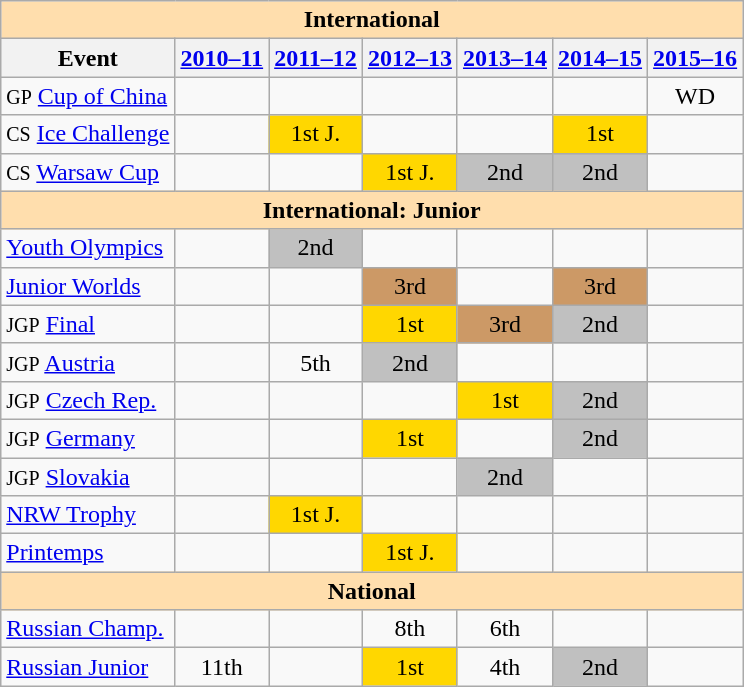<table class="wikitable" style="text-align:center">
<tr>
<th colspan="7" style="background-color: #ffdead; " align="center"><strong>International</strong></th>
</tr>
<tr>
<th>Event</th>
<th><a href='#'>2010–11</a></th>
<th><a href='#'>2011–12</a></th>
<th><a href='#'>2012–13</a></th>
<th><a href='#'>2013–14</a></th>
<th><a href='#'>2014–15</a></th>
<th><a href='#'>2015–16</a></th>
</tr>
<tr>
<td align=left><small>GP</small> <a href='#'>Cup of China</a></td>
<td></td>
<td></td>
<td></td>
<td></td>
<td></td>
<td>WD</td>
</tr>
<tr>
<td align=left><small>CS</small> <a href='#'>Ice Challenge</a></td>
<td></td>
<td bgcolor=gold>1st J.</td>
<td></td>
<td></td>
<td bgcolor=gold>1st</td>
<td></td>
</tr>
<tr>
<td align=left><small>CS</small> <a href='#'>Warsaw Cup</a></td>
<td></td>
<td></td>
<td bgcolor=gold>1st J.</td>
<td bgcolor=silver>2nd</td>
<td bgcolor=silver>2nd</td>
<td></td>
</tr>
<tr>
<th colspan="7" style="background-color: #ffdead; " align="center"><strong>International: Junior</strong></th>
</tr>
<tr>
<td align=left><a href='#'>Youth Olympics</a></td>
<td></td>
<td bgcolor=silver>2nd</td>
<td></td>
<td></td>
<td></td>
<td></td>
</tr>
<tr>
<td align=left><a href='#'>Junior Worlds</a></td>
<td></td>
<td></td>
<td bgcolor=cc9966>3rd</td>
<td></td>
<td bgcolor=cc9966>3rd</td>
<td></td>
</tr>
<tr>
<td align=left><small>JGP</small> <a href='#'>Final</a></td>
<td></td>
<td></td>
<td bgcolor=gold>1st</td>
<td bgcolor=cc9966>3rd</td>
<td bgcolor=silver>2nd</td>
<td></td>
</tr>
<tr>
<td align=left><small>JGP</small> <a href='#'>Austria</a></td>
<td></td>
<td>5th</td>
<td bgcolor=silver>2nd</td>
<td></td>
<td></td>
<td></td>
</tr>
<tr>
<td align=left><small>JGP</small> <a href='#'>Czech Rep.</a></td>
<td></td>
<td></td>
<td></td>
<td bgcolor=gold>1st</td>
<td bgcolor=silver>2nd</td>
<td></td>
</tr>
<tr>
<td align=left><small>JGP</small> <a href='#'>Germany</a></td>
<td></td>
<td></td>
<td bgcolor=gold>1st</td>
<td></td>
<td bgcolor=silver>2nd</td>
<td></td>
</tr>
<tr>
<td align=left><small>JGP</small> <a href='#'>Slovakia</a></td>
<td></td>
<td></td>
<td></td>
<td bgcolor=silver>2nd</td>
<td></td>
<td></td>
</tr>
<tr>
<td align=left><a href='#'>NRW Trophy</a></td>
<td></td>
<td bgcolor=gold>1st J.</td>
<td></td>
<td></td>
<td></td>
<td></td>
</tr>
<tr>
<td align=left><a href='#'>Printemps</a></td>
<td></td>
<td></td>
<td bgcolor=gold>1st J.</td>
<td></td>
<td></td>
<td></td>
</tr>
<tr>
<th colspan="7" style="background-color: #ffdead; " align="center"><strong>National</strong></th>
</tr>
<tr>
<td align=left><a href='#'>Russian Champ.</a></td>
<td></td>
<td></td>
<td>8th</td>
<td>6th</td>
<td></td>
<td></td>
</tr>
<tr>
<td align=left><a href='#'>Russian Junior</a></td>
<td>11th</td>
<td></td>
<td bgcolor=gold>1st</td>
<td>4th</td>
<td bgcolor=silver>2nd</td>
<td></td>
</tr>
</table>
